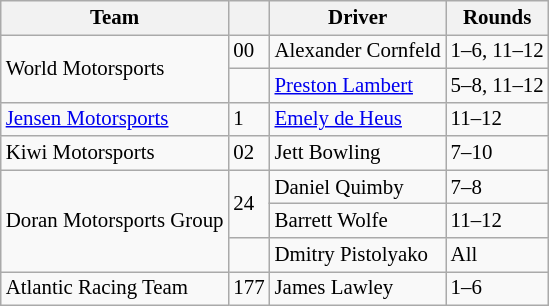<table class="wikitable" style="font-size: 87%;">
<tr>
<th>Team</th>
<th></th>
<th>Driver</th>
<th>Rounds</th>
</tr>
<tr>
<td rowspan=2>World Motorsports</td>
<td>00</td>
<td> Alexander Cornfeld</td>
<td>1–6, 11–12</td>
</tr>
<tr>
<td></td>
<td> <a href='#'>Preston Lambert</a></td>
<td>5–8, 11–12</td>
</tr>
<tr>
<td><a href='#'>Jensen Motorsports</a></td>
<td>1</td>
<td> <a href='#'>Emely de Heus</a></td>
<td>11–12</td>
</tr>
<tr>
<td>Kiwi Motorsports</td>
<td>02</td>
<td> Jett Bowling</td>
<td>7–10</td>
</tr>
<tr>
<td rowspan=3>Doran Motorsports Group</td>
<td rowspan=2>24</td>
<td> Daniel Quimby</td>
<td>7–8</td>
</tr>
<tr>
<td> Barrett Wolfe</td>
<td>11–12</td>
</tr>
<tr>
<td></td>
<td> Dmitry Pistolyako</td>
<td>All</td>
</tr>
<tr>
<td>Atlantic Racing Team</td>
<td>177</td>
<td> James Lawley</td>
<td>1–6</td>
</tr>
</table>
